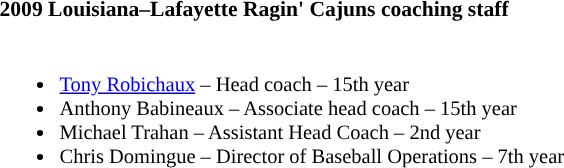<table class="toccolours" style="text-align: left; font-size:90%;">
<tr>
<th colspan="9">2009 Louisiana–Lafayette Ragin' Cajuns coaching staff</th>
</tr>
<tr>
<td style="font-size:95%; vertical-align:top;"><br><ul><li><a href='#'>Tony Robichaux</a> – Head coach – 15th year</li><li>Anthony Babineaux – Associate head coach – 15th year</li><li>Michael Trahan – Assistant Head Coach – 2nd year</li><li>Chris Domingue – Director of Baseball Operations – 7th year</li></ul></td>
</tr>
</table>
